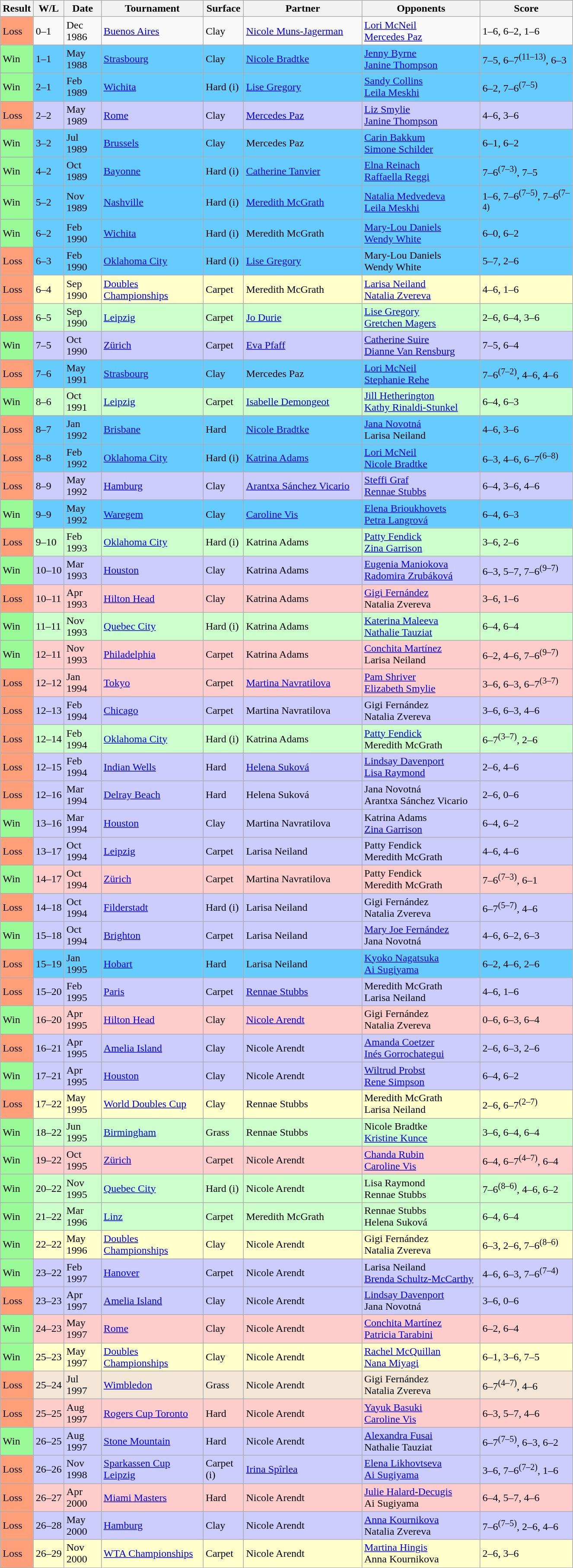<table class="sortable wikitable">
<tr>
<th>Result</th>
<th style="width:40px" class="unsortable">W/L</th>
<th style="width:50px">Date</th>
<th style="width:150px">Tournament</th>
<th style="width:55px">Surface</th>
<th style="width:175px">Partner</th>
<th style="width:175px">Opponents</th>
<th style="width:135px" class="unsortable">Score</th>
</tr>
<tr>
<td style="background:#ffa07a;">Loss</td>
<td>0–1</td>
<td>Dec 1986</td>
<td><a href='#'>Buenos Aires</a></td>
<td>Clay</td>
<td> <a href='#'>Nicole Muns-Jagerman</a></td>
<td> <a href='#'>Lori McNeil</a> <br>  <a href='#'>Mercedes Paz</a></td>
<td>1–6, 6–2, 1–6</td>
</tr>
<tr style="background:#66ccff;">
<td style="background:#98fb98;">Win</td>
<td>1–1</td>
<td>May 1988</td>
<td><a href='#'>Strasbourg</a></td>
<td>Clay</td>
<td> <a href='#'>Nicole Bradtke</a></td>
<td> <a href='#'>Jenny Byrne</a> <br>  <a href='#'>Janine Thompson</a></td>
<td>7–5, 6–7<sup>(11–13)</sup>, 6–3</td>
</tr>
<tr style="background:#66ccff;">
<td style="background:#98fb98;">Win</td>
<td>2–1</td>
<td>Feb 1989</td>
<td><a href='#'>Wichita</a></td>
<td>Hard (i)</td>
<td> <a href='#'>Lise Gregory</a></td>
<td> <a href='#'>Sandy Collins</a> <br>  <a href='#'>Leila Meskhi</a></td>
<td>6–2, 7–6<sup>(7–5)</sup></td>
</tr>
<tr style="background:#ccccff;">
<td style="background:#ffa07a;">Loss</td>
<td>2–2</td>
<td>May 1989</td>
<td><a href='#'>Rome</a></td>
<td>Clay</td>
<td> <a href='#'>Mercedes Paz</a></td>
<td> <a href='#'>Liz Smylie</a> <br>  <a href='#'>Janine Thompson</a></td>
<td>4–6, 3–6</td>
</tr>
<tr style="background:#66ccff;">
<td style="background:#98fb98;">Win</td>
<td>3–2</td>
<td>Jul 1989</td>
<td><a href='#'>Brussels</a></td>
<td>Clay</td>
<td> Mercedes Paz</td>
<td> <a href='#'>Carin Bakkum</a> <br>  <a href='#'>Simone Schilder</a></td>
<td>6–1, 6–2</td>
</tr>
<tr style="background:#66ccff;">
<td style="background:#98fb98;">Win</td>
<td>4–2</td>
<td>Oct 1989</td>
<td><a href='#'>Bayonne</a></td>
<td>Hard (i)</td>
<td> <a href='#'>Catherine Tanvier</a></td>
<td> <a href='#'>Elna Reinach</a> <br>  <a href='#'>Raffaella Reggi</a></td>
<td>7–6<sup>(7–3)</sup>, 7–5</td>
</tr>
<tr style="background:#66ccff;">
<td style="background:#98fb98;">Win</td>
<td>5–2</td>
<td>Nov 1989</td>
<td><a href='#'>Nashville</a></td>
<td>Hard (i)</td>
<td> <a href='#'>Meredith McGrath</a></td>
<td> <a href='#'>Natalia Medvedeva</a> <br>  <a href='#'>Leila Meskhi</a></td>
<td>1–6, 7–6<sup>(7–5)</sup>, 7–6<sup>(7–4)</sup></td>
</tr>
<tr style="background:#66ccff;">
<td style="background:#98fb98;">Win</td>
<td>6–2</td>
<td>Feb 1990</td>
<td><a href='#'>Wichita</a></td>
<td>Hard (i)</td>
<td> Meredith McGrath</td>
<td> <a href='#'>Mary-Lou Daniels</a> <br>  <a href='#'>Wendy White</a></td>
<td>6–0, 6–2</td>
</tr>
<tr style="background:#66ccff;">
<td style="background:#ffa07a;">Loss</td>
<td>6–3</td>
<td>Feb 1990</td>
<td><a href='#'>Oklahoma City</a></td>
<td>Hard (i)</td>
<td> <a href='#'>Lise Gregory</a></td>
<td> Mary-Lou Daniels <br>   Wendy White</td>
<td>5–7, 2–6</td>
</tr>
<tr style="background:#ffffcc;">
<td style="background:#ffa07a;">Loss</td>
<td>6–4</td>
<td>Sep 1990</td>
<td><a href='#'>Doubles Championships</a></td>
<td>Carpet</td>
<td> Meredith McGrath</td>
<td> <a href='#'>Larisa Neiland</a> <br>  <a href='#'>Natalia Zvereva</a></td>
<td>4–6, 1–6</td>
</tr>
<tr style="background:#ccffcc;">
<td style="background:#ffa07a;">Loss</td>
<td>6–5</td>
<td>Sep 1990</td>
<td><a href='#'>Leipzig</a></td>
<td>Carpet</td>
<td> <a href='#'>Jo Durie</a></td>
<td> <a href='#'>Lise Gregory</a> <br>  <a href='#'>Gretchen Magers</a></td>
<td>2–6, 6–4, 3–6</td>
</tr>
<tr style="background:#ccccff;">
<td style="background:#98fb98;">Win</td>
<td>7–5</td>
<td>Oct 1990</td>
<td><a href='#'>Zürich</a></td>
<td>Carpet</td>
<td> <a href='#'>Eva Pfaff</a></td>
<td> <a href='#'>Catherine Suire</a> <br>  <a href='#'>Dianne Van Rensburg</a></td>
<td>7–5, 6–4</td>
</tr>
<tr style="background:#66ccff;">
<td style="background:#ffa07a;">Loss</td>
<td>7–6</td>
<td>May 1991</td>
<td><a href='#'>Strasbourg</a></td>
<td>Clay</td>
<td> Mercedes Paz</td>
<td> <a href='#'>Lori McNeil</a> <br>  <a href='#'>Stephanie Rehe</a></td>
<td>7–6<sup>(7–2)</sup>, 4–6, 4–6</td>
</tr>
<tr style="background:#ccffcc;">
<td style="background:#98fb98;">Win</td>
<td>8–6</td>
<td>Oct 1991</td>
<td><a href='#'>Leipzig</a></td>
<td>Carpet</td>
<td> <a href='#'>Isabelle Demongeot</a></td>
<td> <a href='#'>Jill Hetherington</a> <br>  <a href='#'>Kathy Rinaldi-Stunkel</a></td>
<td>6–4, 6–3</td>
</tr>
<tr style="background:#66ccff;">
<td style="background:#ffa07a;">Loss</td>
<td>8–7</td>
<td>Jan 1992</td>
<td><a href='#'>Brisbane</a></td>
<td>Hard</td>
<td> <a href='#'>Nicole Bradtke</a></td>
<td> <a href='#'>Jana Novotná</a> <br>  Larisa Neiland</td>
<td>4–6, 3–6</td>
</tr>
<tr style="background:#66ccff;">
<td style="background:#ffa07a;">Loss</td>
<td>8–8</td>
<td>Feb 1992</td>
<td><a href='#'>Oklahoma City</a></td>
<td>Hard (i)</td>
<td> <a href='#'>Katrina Adams</a></td>
<td> <a href='#'>Lori McNeil</a> <br>  <a href='#'>Nicole Bradtke</a></td>
<td>6–3, 4–6, 6–7<sup>(6–8)</sup></td>
</tr>
<tr style="background:#ccccff;">
<td style="background:#ffa07a;">Loss</td>
<td>8–9</td>
<td>May 1992</td>
<td><a href='#'>Hamburg</a></td>
<td>Clay</td>
<td> <a href='#'>Arantxa Sánchez Vicario</a></td>
<td> <a href='#'>Steffi Graf</a> <br>  <a href='#'>Rennae Stubbs</a></td>
<td>6–4, 3–6, 4–6</td>
</tr>
<tr style="background:#66ccff;">
<td style="background:#98fb98;">Win</td>
<td>9–9</td>
<td>May 1992</td>
<td><a href='#'>Waregem</a></td>
<td>Clay</td>
<td> <a href='#'>Caroline Vis</a></td>
<td> <a href='#'>Elena Brioukhovets</a> <br>  <a href='#'>Petra Langrová</a></td>
<td>6–4, 6–3</td>
</tr>
<tr style="background:#ccffcc;">
<td style="background:#ffa07a;">Loss</td>
<td>9–10</td>
<td>Feb 1993</td>
<td><a href='#'>Oklahoma City</a></td>
<td>Hard (i)</td>
<td> Katrina Adams</td>
<td> <a href='#'>Patty Fendick</a> <br>  <a href='#'>Zina Garrison</a></td>
<td>3–6, 2–6</td>
</tr>
<tr style="background:#ccccff;">
<td style="background:#98fb98;">Win</td>
<td>10–10</td>
<td>Mar 1993</td>
<td><a href='#'>Houston</a></td>
<td>Clay</td>
<td> Katrina Adams</td>
<td> <a href='#'>Eugenia Maniokova</a> <br>  <a href='#'>Radomira Zrubáková</a></td>
<td>6–3, 5–7, 7–6<sup>(9–7)</sup></td>
</tr>
<tr style="background:#ffcccc;">
<td style="background:#ffa07a;">Loss</td>
<td>10–11</td>
<td>Apr 1993</td>
<td><a href='#'>Hilton Head</a></td>
<td>Clay</td>
<td> Katrina Adams</td>
<td> <a href='#'>Gigi Fernández</a> <br>  Natalia Zvereva</td>
<td>3–6, 1–6</td>
</tr>
<tr style="background:#ccffcc;">
<td style="background:#98fb98;">Win</td>
<td>11–11</td>
<td>Nov 1993</td>
<td><a href='#'>Quebec City</a></td>
<td>Hard (i)</td>
<td> Katrina Adams</td>
<td> <a href='#'>Katerina Maleeva</a> <br>  <a href='#'>Nathalie Tauziat</a></td>
<td>6–4, 6–4</td>
</tr>
<tr style="background:#ffcccc;">
<td style="background:#98fb98;">Win</td>
<td>12–11</td>
<td>Nov 1993</td>
<td><a href='#'>Philadelphia</a></td>
<td>Carpet</td>
<td> Katrina Adams</td>
<td> <a href='#'>Conchita Martínez</a> <br>  Larisa Neiland</td>
<td>6–2, 4–6, 7–6<sup>(9–7)</sup></td>
</tr>
<tr style="background:#ffcccc;">
<td style="background:#ffa07a;">Loss</td>
<td>12–12</td>
<td>Jan 1994</td>
<td><a href='#'>Tokyo</a></td>
<td>Carpet</td>
<td> <a href='#'>Martina Navratilova</a></td>
<td> <a href='#'>Pam Shriver</a> <br>  <a href='#'>Elizabeth Smylie</a></td>
<td>3–6, 6–3, 6–7<sup>(3–7)</sup></td>
</tr>
<tr style="background:#ccccff;">
<td style="background:#ffa07a;">Loss</td>
<td>12–13</td>
<td>Feb 1994</td>
<td><a href='#'>Chicago</a></td>
<td>Carpet</td>
<td> Martina Navratilova</td>
<td> Gigi Fernández <br>  Natalia Zvereva</td>
<td>3–6, 6–3, 4–6</td>
</tr>
<tr style="background:#ccffcc;">
<td style="background:#ffa07a;">Loss</td>
<td>12–14</td>
<td>Feb 1994</td>
<td><a href='#'>Oklahoma City</a></td>
<td>Hard (i)</td>
<td> Katrina Adams</td>
<td> <a href='#'>Patty Fendick</a> <br>  Meredith McGrath</td>
<td>6–7<sup>(3–7)</sup>, 2–6</td>
</tr>
<tr style="background:#ccccff;">
<td style="background:#ffa07a;">Loss</td>
<td>12–15</td>
<td>Feb 1994</td>
<td><a href='#'>Indian Wells</a></td>
<td>Hard</td>
<td> <a href='#'>Helena Suková</a></td>
<td> <a href='#'>Lindsay Davenport</a> <br>  <a href='#'>Lisa Raymond</a></td>
<td>2–6, 4–6</td>
</tr>
<tr style="background:#ccccff;">
<td style="background:#ffa07a;">Loss</td>
<td>12–16</td>
<td>Mar 1994</td>
<td><a href='#'>Delray Beach</a></td>
<td>Hard</td>
<td> Helena Suková</td>
<td> Jana Novotná <br>  Arantxa Sánchez Vicario</td>
<td>2–6, 0–6</td>
</tr>
<tr style="background:#ccccff;">
<td style="background:#98fb98;">Win</td>
<td>13–16</td>
<td>Mar 1994</td>
<td><a href='#'>Houston</a></td>
<td>Clay</td>
<td> Martina Navratilova</td>
<td> Katrina Adams <br>  <a href='#'>Zina Garrison</a></td>
<td>6–4, 6–2</td>
</tr>
<tr style="background:#ccccff;">
<td style="background:#ffa07a;">Loss</td>
<td>13–17</td>
<td>Oct 1994</td>
<td><a href='#'>Leipzig</a></td>
<td>Carpet</td>
<td> Larisa Neiland</td>
<td> Patty Fendick <br>  Meredith McGrath</td>
<td>4–6, 4–6</td>
</tr>
<tr style="background:#ffcccc;">
<td style="background:#98fb98;">Win</td>
<td>14–17</td>
<td>Oct 1994</td>
<td><a href='#'>Zürich</a></td>
<td>Carpet</td>
<td> Martina Navratilova</td>
<td> Patty Fendick <br>  Meredith McGrath</td>
<td>7–6<sup>(7–3)</sup>, 6–1</td>
</tr>
<tr style="background:#ccccff;">
<td style="background:#ffa07a;">Loss</td>
<td>14–18</td>
<td>Oct 1994</td>
<td><a href='#'>Filderstadt</a></td>
<td>Hard (i)</td>
<td> Larisa Neiland</td>
<td> Gigi Fernández <br>  Natalia Zvereva</td>
<td>6–7<sup>(5–7)</sup>, 4–6</td>
</tr>
<tr style="background:#ccccff;">
<td style="background:#98fb98;">Win</td>
<td>15–18</td>
<td>Oct 1994</td>
<td><a href='#'>Brighton</a></td>
<td>Carpet</td>
<td> Larisa Neiland</td>
<td> <a href='#'>Mary Joe Fernández</a> <br>  Jana Novotná</td>
<td>4–6, 6–2, 6–3</td>
</tr>
<tr style="background:#66ccff;">
<td style="background:#ffa07a;">Loss</td>
<td>15–19</td>
<td>Jan 1995</td>
<td><a href='#'>Hobart</a></td>
<td>Hard</td>
<td> Larisa Neiland</td>
<td> <a href='#'>Kyoko Nagatsuka</a> <br>  <a href='#'>Ai Sugiyama</a></td>
<td>6–2, 4–6, 2–6</td>
</tr>
<tr style="background:#ccccff;">
<td style="background:#ffa07a;">Loss</td>
<td>15–20</td>
<td>Feb 1995</td>
<td><a href='#'>Paris</a></td>
<td>Carpet</td>
<td> <a href='#'>Rennae Stubbs</a></td>
<td> Meredith McGrath <br>  Larisa Neiland</td>
<td>4–6, 1–6</td>
</tr>
<tr style="background:#ffcccc;">
<td style="background:#98fb98;">Win</td>
<td>16–20</td>
<td>Apr 1995</td>
<td><a href='#'>Hilton Head</a></td>
<td>Clay</td>
<td> <a href='#'>Nicole Arendt</a></td>
<td> Gigi Fernández <br>  Natalia Zvereva</td>
<td>0–6, 6–3, 6–4</td>
</tr>
<tr style="background:#ccccff;">
<td style="background:#ffa07a;">Loss</td>
<td>16–21</td>
<td>Apr 1995</td>
<td><a href='#'>Amelia Island</a></td>
<td>Clay</td>
<td> Nicole Arendt</td>
<td> <a href='#'>Amanda Coetzer</a> <br>  <a href='#'>Inés Gorrochategui</a></td>
<td>2–6, 6–3, 2–6</td>
</tr>
<tr style="background:#ccccff;">
<td style="background:#98fb98;">Win</td>
<td>17–21</td>
<td>Apr 1995</td>
<td><a href='#'>Houston</a></td>
<td>Clay</td>
<td> Nicole Arendt</td>
<td> <a href='#'>Wiltrud Probst</a> <br>  <a href='#'>Rene Simpson</a></td>
<td>6–4, 6–2</td>
</tr>
<tr style="background:#ffffcc;">
<td style="background:#ffa07a;">Loss</td>
<td>17–22</td>
<td>May 1995</td>
<td><a href='#'>World Doubles Cup</a></td>
<td>Clay</td>
<td> Rennae Stubbs</td>
<td> Meredith McGrath <br>  Larisa Neiland</td>
<td>2–6, 6–7<sup>(2–7)</sup></td>
</tr>
<tr style="background:#ccffcc;">
<td style="background:#98fb98;">Win</td>
<td>18–22</td>
<td>Jun 1995</td>
<td><a href='#'>Birmingham</a></td>
<td>Grass</td>
<td> Rennae Stubbs</td>
<td> Nicole Bradtke <br>  <a href='#'>Kristine Kunce</a></td>
<td>3–6, 6–4, 6–4</td>
</tr>
<tr style="background:#ffcccc;">
<td style="background:#98fb98;">Win</td>
<td>19–22</td>
<td>Oct 1995</td>
<td><a href='#'>Zürich</a></td>
<td>Carpet</td>
<td> Nicole Arendt</td>
<td> <a href='#'>Chanda Rubin</a> <br>  <a href='#'>Caroline Vis</a></td>
<td>6–4, 6–7<sup>(4–7)</sup>, 6–4</td>
</tr>
<tr style="background:#ccffcc;">
<td style="background:#98fb98;">Win</td>
<td>20–22</td>
<td>Nov 1995</td>
<td><a href='#'>Quebec City</a></td>
<td>Hard (i)</td>
<td> Nicole Arendt</td>
<td> Lisa Raymond <br>  Rennae Stubbs</td>
<td>7–6<sup>(8–6)</sup>, 4–6, 6–2</td>
</tr>
<tr style="background:#ccffcc;">
<td style="background:#98fb98;">Win</td>
<td>21–22</td>
<td>Mar 1996</td>
<td><a href='#'>Linz</a></td>
<td>Carpet</td>
<td> Meredith McGrath</td>
<td> Rennae Stubbs <br>  Helena Suková</td>
<td>6–4, 6–4</td>
</tr>
<tr style="background:#ffffcc;">
<td style="background:#98fb98;">Win</td>
<td>22–22</td>
<td>May 1996</td>
<td><a href='#'>Doubles Championships</a></td>
<td>Clay</td>
<td> Nicole Arendt</td>
<td> Gigi Fernández <br>  Natalia Zvereva</td>
<td>6–3, 2–6, 7–6<sup>(8–6)</sup></td>
</tr>
<tr style="background:#ccccff;">
<td style="background:#98fb98;">Win</td>
<td>23–22</td>
<td>Feb 1997</td>
<td><a href='#'>Hanover</a></td>
<td>Carpet</td>
<td> Nicole Arendt</td>
<td> Larisa Neiland <br>  <a href='#'>Brenda Schultz-McCarthy</a></td>
<td>4–6, 6–3, 7–6<sup>(7–4)</sup></td>
</tr>
<tr style="background:#ccccff;">
<td style="background:#ffa07a;">Loss</td>
<td>23–23</td>
<td>Apr 1997</td>
<td><a href='#'>Amelia Island</a></td>
<td>Clay</td>
<td> Nicole Arendt</td>
<td> <a href='#'>Lindsay Davenport</a> <br>  Jana Novotná</td>
<td>3–6, 0–6</td>
</tr>
<tr style="background:#ffcccc;">
<td style="background:#98fb98;">Win</td>
<td>24–23</td>
<td>May 1997</td>
<td><a href='#'>Rome</a></td>
<td>Clay</td>
<td> Nicole Arendt</td>
<td> <a href='#'>Conchita Martínez</a> <br>  <a href='#'>Patricia Tarabini</a></td>
<td>6–2, 6–4</td>
</tr>
<tr style="background:#ffffcc;">
<td style="background:#98fb98;">Win</td>
<td>25–23</td>
<td>May 1997</td>
<td><a href='#'>Doubles Championships</a></td>
<td>Clay</td>
<td> Nicole Arendt</td>
<td> <a href='#'>Rachel McQuillan</a> <br>  <a href='#'>Nana Miyagi</a></td>
<td>6–1, 3–6, 7–5</td>
</tr>
<tr bgcolor="f3e6d7">
<td style="background:#ffa07a;">Loss</td>
<td>25–24</td>
<td>Jul 1997</td>
<td><a href='#'>Wimbledon</a></td>
<td>Grass</td>
<td> Nicole Arendt</td>
<td> Gigi Fernández <br>  Natalia Zvereva</td>
<td>6–7<sup>(4–7)</sup>, 4–6</td>
</tr>
<tr style="background:#ffcccc;">
<td style="background:#ffa07a;">Loss</td>
<td>25–25</td>
<td>Aug 1997</td>
<td><a href='#'>Rogers Cup Toronto</a></td>
<td>Hard</td>
<td> Nicole Arendt</td>
<td> <a href='#'>Yayuk Basuki</a> <br>  <a href='#'>Caroline Vis</a></td>
<td>6–3, 5–7, 4–6</td>
</tr>
<tr style="background:#ccccff;">
<td style="background:#98fb98;">Win</td>
<td>26–25</td>
<td>Aug 1997</td>
<td><a href='#'>Stone Mountain</a></td>
<td>Hard</td>
<td> Nicole Arendt</td>
<td> <a href='#'>Alexandra Fusai</a> <br>  Nathalie Tauziat</td>
<td>6–7<sup>(7–5)</sup>, 6–3, 6–2</td>
</tr>
<tr style="background:#ccccff;">
<td style="background:#ffa07a;">Loss</td>
<td>26–26</td>
<td>Nov 1998</td>
<td><a href='#'>Sparkassen Cup Leipzig</a></td>
<td>Carpet (i)</td>
<td> <a href='#'>Irina Spîrlea</a></td>
<td> <a href='#'>Elena Likhovtseva</a> <br>  <a href='#'>Ai Sugiyama</a></td>
<td>3–6, 7–6<sup>(7–2)</sup>, 1–6</td>
</tr>
<tr style="background:#ffcccc;">
<td style="background:#ffa07a;">Loss</td>
<td>26–27</td>
<td>Apr 2000</td>
<td><a href='#'>Miami Masters</a></td>
<td>Hard</td>
<td> Nicole Arendt</td>
<td> <a href='#'>Julie Halard-Decugis</a> <br>  Ai Sugiyama</td>
<td>6–4, 5–7, 4–6</td>
</tr>
<tr style="background:#ccccff;">
<td style="background:#ffa07a;">Loss</td>
<td>26–28</td>
<td>May 2000</td>
<td><a href='#'>Hamburg</a></td>
<td>Clay</td>
<td> Nicole Arendt</td>
<td> <a href='#'>Anna Kournikova</a> <br>  Natalia Zvereva</td>
<td>7–6<sup>(7–5)</sup>, 2–6, 4–6</td>
</tr>
<tr bgcolor="ffffcc">
<td style="background:#ffa07a;">Loss</td>
<td>26–29</td>
<td>Nov 2000</td>
<td><a href='#'>WTA Championships</a></td>
<td>Carpet</td>
<td> Nicole Arendt</td>
<td> <a href='#'>Martina Hingis</a> <br>  Anna Kournikova</td>
<td>2–6, 3–6</td>
</tr>
</table>
